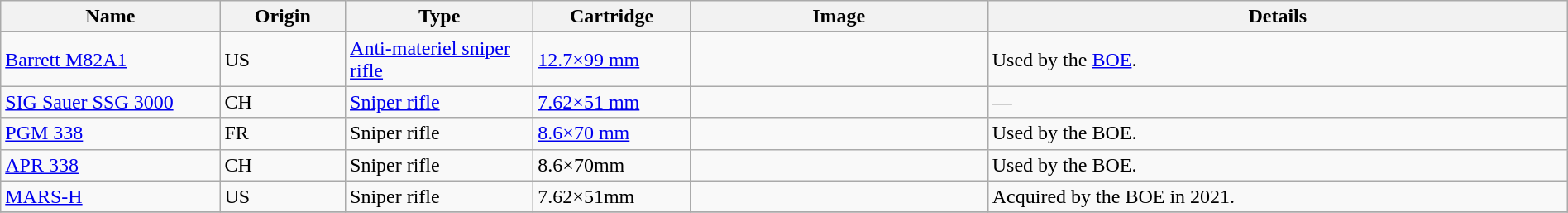<table class="wikitable" border="0" style="width:100%">
<tr>
<th style="text-align: center; width:14%;">Name</th>
<th style="text-align: center; width:8%;">Origin</th>
<th style="text-align: center; width:12%;">Type</th>
<th style="text-align: center; width:10%;">Cartridge</th>
<th style="text-align: center; width:19%;">Image</th>
<th style="text-align: center; width:37%;">Details</th>
</tr>
<tr>
<td><a href='#'>Barrett M82A1</a></td>
<td> US</td>
<td><a href='#'>Anti-materiel sniper rifle</a></td>
<td><a href='#'>12.7×99 mm</a></td>
<td></td>
<td>Used by the <a href='#'>BOE</a>.</td>
</tr>
<tr>
<td><a href='#'>SIG Sauer SSG 3000</a></td>
<td> CH</td>
<td><a href='#'>Sniper rifle</a></td>
<td><a href='#'>7.62×51 mm</a></td>
<td></td>
<td>—</td>
</tr>
<tr>
<td><a href='#'>PGM 338</a></td>
<td> FR</td>
<td>Sniper rifle</td>
<td><a href='#'>8.6×70 mm</a></td>
<td></td>
<td>Used by the BOE.</td>
</tr>
<tr>
<td><a href='#'>APR 338</a></td>
<td> CH</td>
<td>Sniper rifle</td>
<td>8.6×70mm</td>
<td></td>
<td>Used by the BOE.</td>
</tr>
<tr>
<td><a href='#'>MARS-H</a></td>
<td> US</td>
<td>Sniper rifle</td>
<td>7.62×51mm</td>
<td></td>
<td>Acquired by the BOE in 2021.</td>
</tr>
<tr>
</tr>
</table>
